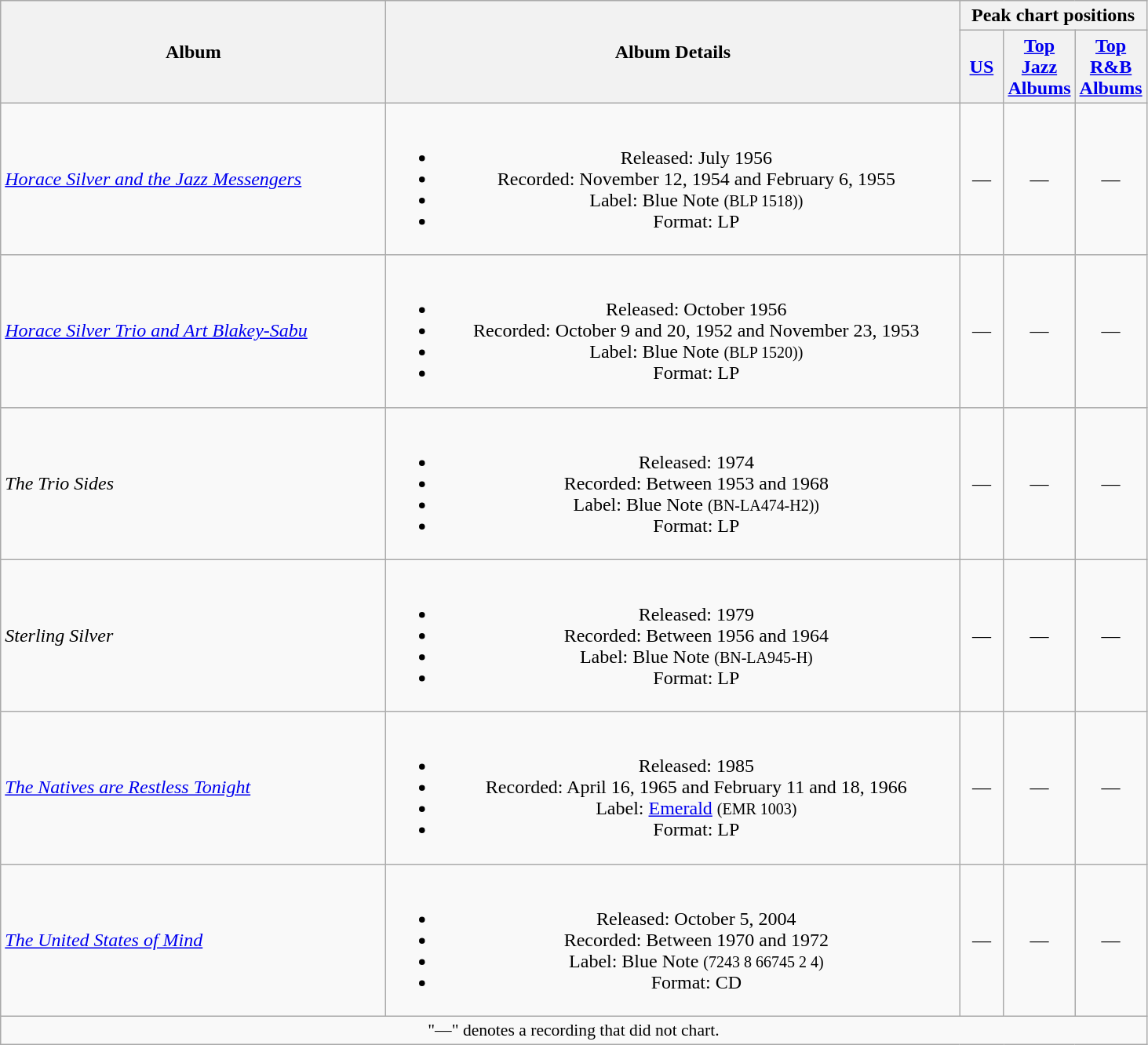<table class="wikitable" style="text-align:center">
<tr>
<th rowspan="2" style="width:20em">Album</th>
<th rowspan="2" style="width:30em">Album Details</th>
<th colspan="3">Peak chart positions</th>
</tr>
<tr>
<th width="30"><a href='#'>US</a></th>
<th width="30"><a href='#'>Top<br>Jazz Albums</a></th>
<th width="30"><a href='#'>Top<br>R&B Albums</a></th>
</tr>
<tr>
<td style="text-align:left"><em><a href='#'>Horace Silver and the Jazz Messengers</a></em></td>
<td><br><ul><li>Released: July 1956</li><li>Recorded: November 12, 1954 and February 6, 1955</li><li>Label: Blue Note <small>(BLP 1518))</small></li><li>Format: LP</li></ul></td>
<td>—</td>
<td>—</td>
<td>—</td>
</tr>
<tr>
<td style="text-align:left"><em><a href='#'>Horace Silver Trio and Art Blakey-Sabu</a></em></td>
<td><br><ul><li>Released: October 1956</li><li>Recorded: October 9 and 20, 1952 and November 23, 1953</li><li>Label: Blue Note <small>(BLP 1520))</small></li><li>Format: LP</li></ul></td>
<td>—</td>
<td>—</td>
<td>—</td>
</tr>
<tr>
<td style="text-align:left"><em>The Trio Sides</em></td>
<td><br><ul><li>Released: 1974</li><li>Recorded: Between 1953 and 1968</li><li>Label: Blue Note <small>(BN-LA474-H2))</small></li><li>Format: LP</li></ul></td>
<td>—</td>
<td>—</td>
<td>—</td>
</tr>
<tr>
<td style="text-align:left"><em>Sterling Silver</em></td>
<td><br><ul><li>Released: 1979</li><li>Recorded: Between 1956 and 1964</li><li>Label: Blue Note <small>(BN-LA945-H)</small></li><li>Format:  LP</li></ul></td>
<td>—</td>
<td>—</td>
<td>—</td>
</tr>
<tr>
<td style="text-align:left"><em><a href='#'>The Natives are Restless Tonight</a></em></td>
<td><br><ul><li>Released: 1985</li><li>Recorded: April 16, 1965 and February 11 and 18, 1966</li><li>Label: <a href='#'>Emerald</a> <small>(EMR 1003)</small></li><li>Format: LP</li></ul></td>
<td>—</td>
<td>—</td>
<td>—</td>
</tr>
<tr>
<td style="text-align:left"><em><a href='#'>The United States of Mind</a></em></td>
<td><br><ul><li>Released: October 5, 2004</li><li>Recorded: Between 1970 and 1972</li><li>Label: Blue Note <small>(7243 8 66745 2 4)</small></li><li>Format: CD</li></ul></td>
<td>—</td>
<td>—</td>
<td>—</td>
</tr>
<tr>
<td colspan="5" style="font-size:90%">"—" denotes a recording that did not chart.</td>
</tr>
</table>
